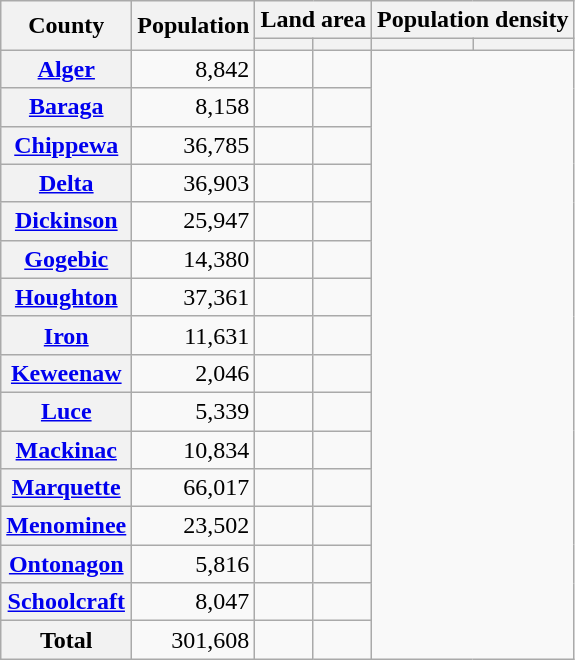<table class="wikitable plainrowheaders sortable">
<tr>
<th scope="col" rowspan=2>County</th>
<th scope="col" rowspan=2>Population</th>
<th scope="col" colspan=2>Land area</th>
<th scope="col" colspan=2>Population density</th>
</tr>
<tr>
<th scope="col"></th>
<th scope="col"></th>
<th scope="col"></th>
<th scope="col"></th>
</tr>
<tr>
<th scope="row"><a href='#'>Alger</a></th>
<td align=right>8,842</td>
<td></td>
<td></td>
</tr>
<tr>
<th scope="row"><a href='#'>Baraga</a></th>
<td align=right>8,158</td>
<td></td>
<td></td>
</tr>
<tr>
<th scope="row"><a href='#'>Chippewa</a></th>
<td align=right>36,785</td>
<td></td>
<td></td>
</tr>
<tr>
<th scope="row"><a href='#'>Delta</a></th>
<td align=right>36,903</td>
<td></td>
<td></td>
</tr>
<tr>
<th scope="row"><a href='#'>Dickinson</a></th>
<td align=right>25,947</td>
<td></td>
<td></td>
</tr>
<tr>
<th scope="row"><a href='#'>Gogebic</a></th>
<td align=right>14,380</td>
<td></td>
<td></td>
</tr>
<tr>
<th scope="row"><a href='#'>Houghton</a></th>
<td align=right>37,361</td>
<td></td>
<td></td>
</tr>
<tr>
<th scope="row"><a href='#'>Iron</a></th>
<td align=right>11,631</td>
<td></td>
<td></td>
</tr>
<tr>
<th scope="row"><a href='#'>Keweenaw</a></th>
<td align=right>2,046</td>
<td></td>
<td></td>
</tr>
<tr>
<th scope="row"><a href='#'>Luce</a></th>
<td align=right>5,339</td>
<td></td>
<td></td>
</tr>
<tr>
<th scope="row"><a href='#'>Mackinac</a></th>
<td align=right>10,834</td>
<td></td>
<td></td>
</tr>
<tr>
<th scope="row"><a href='#'>Marquette</a></th>
<td align=right>66,017</td>
<td></td>
<td></td>
</tr>
<tr>
<th scope="row"><a href='#'>Menominee</a></th>
<td align=right>23,502</td>
<td></td>
<td></td>
</tr>
<tr>
<th scope="row"><a href='#'>Ontonagon</a></th>
<td align=right>5,816</td>
<td></td>
<td></td>
</tr>
<tr>
<th scope="row"><a href='#'>Schoolcraft</a></th>
<td align=right>8,047</td>
<td></td>
<td></td>
</tr>
<tr class="sortbottom">
<th scope="row">Total</th>
<td align=right>301,608</td>
<td></td>
<td></td>
</tr>
</table>
